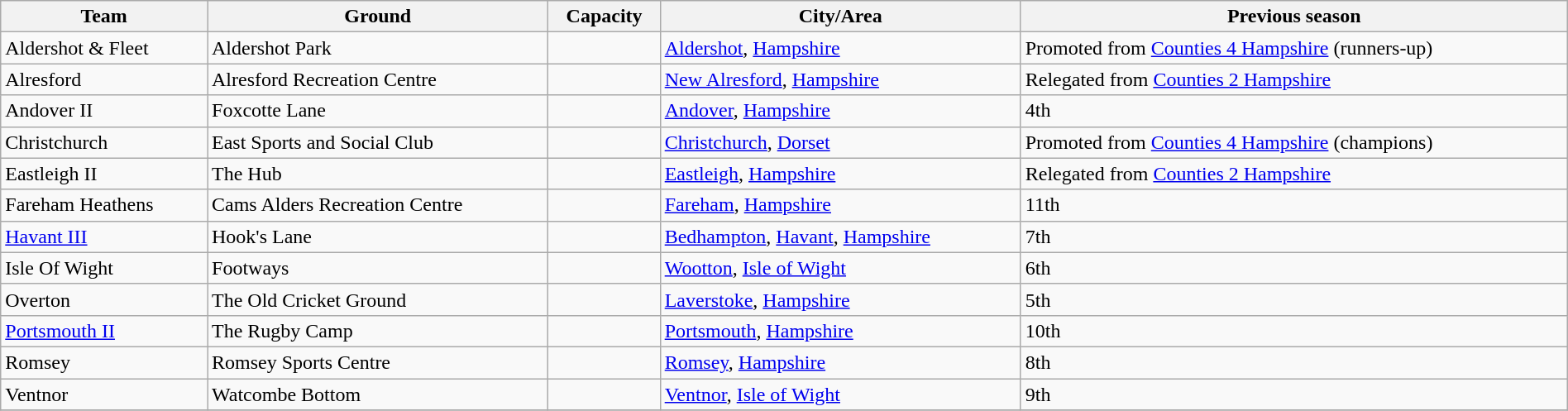<table class="wikitable sortable" width=100%>
<tr>
<th>Team</th>
<th>Ground</th>
<th>Capacity</th>
<th>City/Area</th>
<th>Previous season</th>
</tr>
<tr>
<td>Aldershot & Fleet</td>
<td>Aldershot Park</td>
<td></td>
<td><a href='#'>Aldershot</a>, <a href='#'>Hampshire</a></td>
<td>Promoted from <a href='#'>Counties 4 Hampshire</a> (runners-up)</td>
</tr>
<tr>
<td>Alresford</td>
<td>Alresford Recreation Centre</td>
<td></td>
<td><a href='#'>New Alresford</a>, <a href='#'>Hampshire</a></td>
<td>Relegated from <a href='#'>Counties 2 Hampshire</a></td>
</tr>
<tr>
<td>Andover II</td>
<td>Foxcotte Lane</td>
<td></td>
<td><a href='#'>Andover</a>, <a href='#'>Hampshire</a></td>
<td>4th</td>
</tr>
<tr>
<td>Christchurch</td>
<td>East Sports and Social Club</td>
<td></td>
<td><a href='#'>Christchurch</a>, <a href='#'>Dorset</a></td>
<td>Promoted from <a href='#'>Counties 4 Hampshire</a> (champions)</td>
</tr>
<tr>
<td>Eastleigh II</td>
<td>The Hub</td>
<td></td>
<td><a href='#'>Eastleigh</a>, <a href='#'>Hampshire</a></td>
<td>Relegated from <a href='#'>Counties 2 Hampshire</a></td>
</tr>
<tr>
<td>Fareham Heathens</td>
<td>Cams Alders Recreation Centre</td>
<td></td>
<td><a href='#'>Fareham</a>, <a href='#'>Hampshire</a></td>
<td>11th</td>
</tr>
<tr>
<td><a href='#'>Havant III</a></td>
<td>Hook's Lane</td>
<td></td>
<td><a href='#'>Bedhampton</a>, <a href='#'>Havant</a>, <a href='#'>Hampshire</a></td>
<td>7th</td>
</tr>
<tr>
<td>Isle Of Wight</td>
<td>Footways</td>
<td></td>
<td><a href='#'>Wootton</a>, <a href='#'>Isle of Wight</a></td>
<td>6th</td>
</tr>
<tr>
<td>Overton</td>
<td>The Old Cricket Ground</td>
<td></td>
<td><a href='#'>Laverstoke</a>, <a href='#'>Hampshire</a></td>
<td>5th</td>
</tr>
<tr>
<td><a href='#'>Portsmouth II</a></td>
<td>The Rugby Camp</td>
<td></td>
<td><a href='#'>Portsmouth</a>, <a href='#'>Hampshire</a></td>
<td>10th</td>
</tr>
<tr>
<td>Romsey</td>
<td>Romsey Sports Centre</td>
<td></td>
<td><a href='#'>Romsey</a>, <a href='#'>Hampshire</a></td>
<td>8th</td>
</tr>
<tr>
<td>Ventnor</td>
<td>Watcombe Bottom</td>
<td></td>
<td><a href='#'>Ventnor</a>, <a href='#'>Isle of Wight</a></td>
<td>9th</td>
</tr>
<tr>
</tr>
</table>
